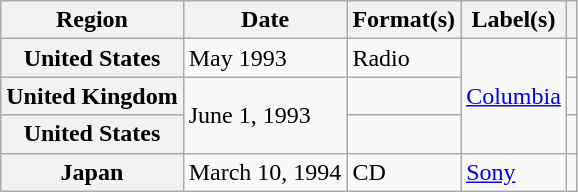<table class="wikitable plainrowheaders">
<tr>
<th scope="col">Region</th>
<th scope="col">Date</th>
<th scope="col">Format(s)</th>
<th scope="col">Label(s)</th>
<th scope="col"></th>
</tr>
<tr>
<th scope="row">United States</th>
<td>May 1993</td>
<td>Radio</td>
<td rowspan="3"><a href='#'>Columbia</a></td>
<td></td>
</tr>
<tr>
<th scope="row">United Kingdom</th>
<td rowspan="2">June 1, 1993</td>
<td></td>
<td></td>
</tr>
<tr>
<th scope="row">United States</th>
<td></td>
<td></td>
</tr>
<tr>
<th scope="row">Japan</th>
<td>March 10, 1994</td>
<td>CD</td>
<td><a href='#'>Sony</a></td>
<td></td>
</tr>
</table>
